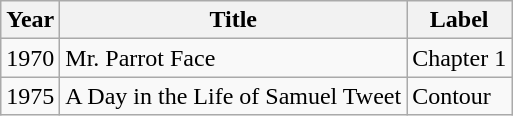<table class="wikitable">
<tr>
<th>Year</th>
<th>Title</th>
<th>Label</th>
</tr>
<tr>
<td>1970</td>
<td>Mr. Parrot Face</td>
<td>Chapter 1</td>
</tr>
<tr>
<td>1975</td>
<td>A Day in the Life of Samuel Tweet</td>
<td>Contour</td>
</tr>
</table>
